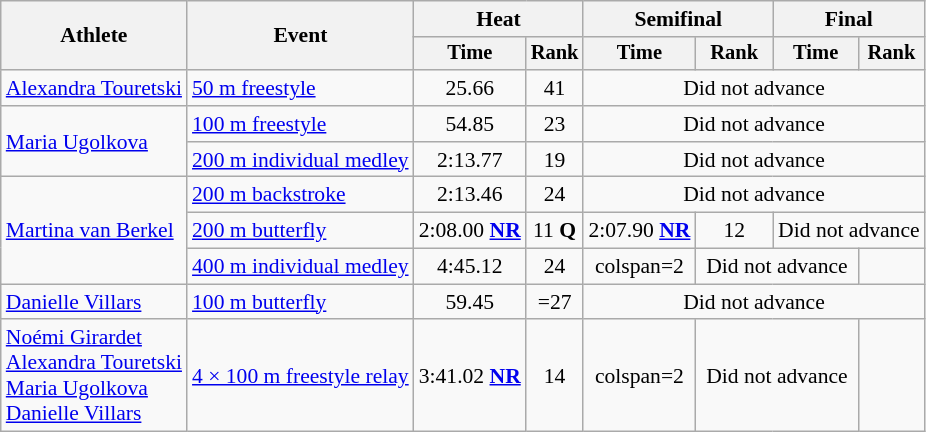<table class=wikitable style="font-size:90%">
<tr>
<th rowspan="2">Athlete</th>
<th rowspan="2">Event</th>
<th colspan="2">Heat</th>
<th colspan="2">Semifinal</th>
<th colspan="2">Final</th>
</tr>
<tr style="font-size:95%">
<th>Time</th>
<th>Rank</th>
<th>Time</th>
<th>Rank</th>
<th>Time</th>
<th>Rank</th>
</tr>
<tr align=center>
<td align=left><a href='#'>Alexandra Touretski</a></td>
<td align=left><a href='#'>50 m freestyle</a></td>
<td>25.66</td>
<td>41</td>
<td colspan=4>Did not advance</td>
</tr>
<tr align=center>
<td align=left rowspan=2><a href='#'>Maria Ugolkova</a></td>
<td align=left><a href='#'>100 m freestyle</a></td>
<td>54.85</td>
<td>23</td>
<td colspan=4>Did not advance</td>
</tr>
<tr align=center>
<td align=left><a href='#'>200 m individual medley</a></td>
<td>2:13.77</td>
<td>19</td>
<td colspan=4>Did not advance</td>
</tr>
<tr align=center>
<td align=left rowspan=3><a href='#'>Martina van Berkel</a></td>
<td align=left><a href='#'>200 m backstroke</a></td>
<td>2:13.46</td>
<td>24</td>
<td colspan=4>Did not advance</td>
</tr>
<tr align=center>
<td align=left><a href='#'>200 m butterfly</a></td>
<td>2:08.00 <strong><a href='#'>NR</a></strong></td>
<td>11 <strong>Q</strong></td>
<td>2:07.90 <strong><a href='#'>NR</a></strong></td>
<td>12</td>
<td colspan=2>Did not advance</td>
</tr>
<tr align=center>
<td align=left><a href='#'>400 m individual medley</a></td>
<td>4:45.12</td>
<td>24</td>
<td>colspan=2 </td>
<td colspan=2>Did not advance</td>
</tr>
<tr align=center>
<td align=left><a href='#'>Danielle Villars</a></td>
<td align=left><a href='#'>100 m butterfly</a></td>
<td>59.45</td>
<td>=27</td>
<td colspan=4>Did not advance</td>
</tr>
<tr align=center>
<td align=left><a href='#'>Noémi Girardet</a><br><a href='#'>Alexandra Touretski</a><br><a href='#'>Maria Ugolkova</a><br><a href='#'>Danielle Villars</a></td>
<td align=left><a href='#'>4 × 100 m freestyle relay</a></td>
<td>3:41.02 <strong><a href='#'>NR</a></strong></td>
<td>14</td>
<td>colspan=2 </td>
<td colspan=2>Did not advance</td>
</tr>
</table>
